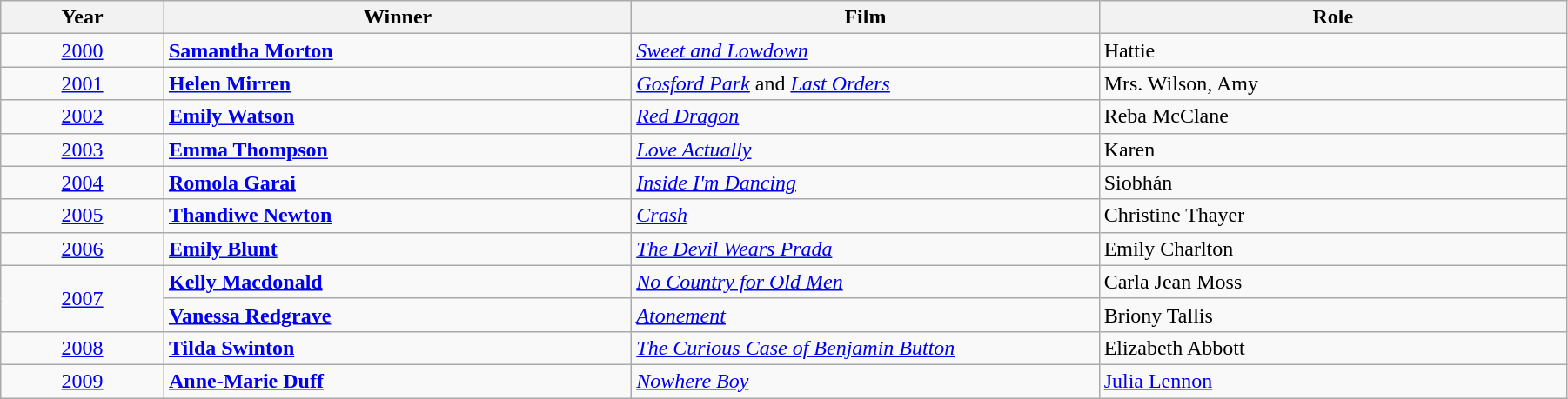<table class="wikitable" width="95%" cellpadding="5">
<tr>
<th width="100"><strong>Year</strong></th>
<th width="300"><strong>Winner</strong></th>
<th width="300"><strong>Film</strong></th>
<th width="300"><strong>Role</strong></th>
</tr>
<tr>
<td style="text-align:center;"><a href='#'>2000</a></td>
<td><strong><a href='#'>Samantha Morton</a></strong></td>
<td><em><a href='#'>Sweet and Lowdown</a></em></td>
<td>Hattie</td>
</tr>
<tr>
<td style="text-align:center;"><a href='#'>2001</a></td>
<td><strong><a href='#'>Helen Mirren</a></strong></td>
<td><em><a href='#'>Gosford Park</a></em> and <em><a href='#'>Last Orders</a></em></td>
<td>Mrs. Wilson, Amy</td>
</tr>
<tr>
<td style="text-align:center;"><a href='#'>2002</a></td>
<td><strong><a href='#'>Emily Watson</a></strong></td>
<td><em><a href='#'>Red Dragon</a></em></td>
<td>Reba McClane</td>
</tr>
<tr>
<td style="text-align:center;"><a href='#'>2003</a></td>
<td><strong><a href='#'>Emma Thompson</a></strong></td>
<td><em><a href='#'>Love Actually</a></em></td>
<td>Karen</td>
</tr>
<tr>
<td style="text-align:center;"><a href='#'>2004</a></td>
<td><strong><a href='#'>Romola Garai</a></strong></td>
<td><em><a href='#'>Inside I'm Dancing</a></em></td>
<td>Siobhán</td>
</tr>
<tr>
<td style="text-align:center;"><a href='#'>2005</a></td>
<td><strong><a href='#'>Thandiwe Newton</a></strong></td>
<td><em><a href='#'>Crash</a></em></td>
<td>Christine Thayer</td>
</tr>
<tr>
<td style="text-align:center;"><a href='#'>2006</a></td>
<td><strong><a href='#'>Emily Blunt</a></strong></td>
<td><em><a href='#'>The Devil Wears Prada</a></em></td>
<td>Emily Charlton</td>
</tr>
<tr>
<td rowspan="2" style="text-align:center;"><a href='#'>2007</a></td>
<td><strong><a href='#'>Kelly Macdonald</a></strong></td>
<td><em><a href='#'>No Country for Old Men</a></em></td>
<td>Carla Jean Moss</td>
</tr>
<tr>
<td><strong><a href='#'>Vanessa Redgrave</a></strong></td>
<td><em><a href='#'>Atonement</a></em></td>
<td>Briony Tallis</td>
</tr>
<tr>
<td style="text-align:center;"><a href='#'>2008</a></td>
<td><strong><a href='#'>Tilda Swinton</a></strong></td>
<td><em><a href='#'>The Curious Case of Benjamin Button</a></em></td>
<td>Elizabeth Abbott</td>
</tr>
<tr>
<td style="text-align:center;"><a href='#'>2009</a></td>
<td><strong><a href='#'>Anne-Marie Duff</a></strong></td>
<td><em><a href='#'>Nowhere Boy</a></em></td>
<td><a href='#'>Julia Lennon</a></td>
</tr>
</table>
